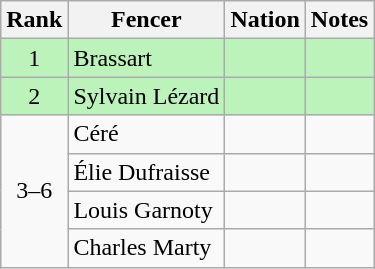<table class="wikitable sortable" style="text-align:center">
<tr>
<th>Rank</th>
<th>Fencer</th>
<th>Nation</th>
<th>Notes</th>
</tr>
<tr bgcolor=bbf3bb>
<td>1</td>
<td align=left>Brassart</td>
<td align=left></td>
<td></td>
</tr>
<tr bgcolor=bbf3bb>
<td>2</td>
<td align=left>Sylvain Lézard</td>
<td align=left></td>
<td></td>
</tr>
<tr>
<td rowspan=4>3–6</td>
<td align=left>Céré</td>
<td align=left></td>
<td></td>
</tr>
<tr>
<td align=left>Élie Dufraisse</td>
<td align=left></td>
<td></td>
</tr>
<tr>
<td align=left>Louis Garnoty</td>
<td align=left></td>
<td></td>
</tr>
<tr>
<td align=left>Charles Marty</td>
<td align=left></td>
<td></td>
</tr>
</table>
